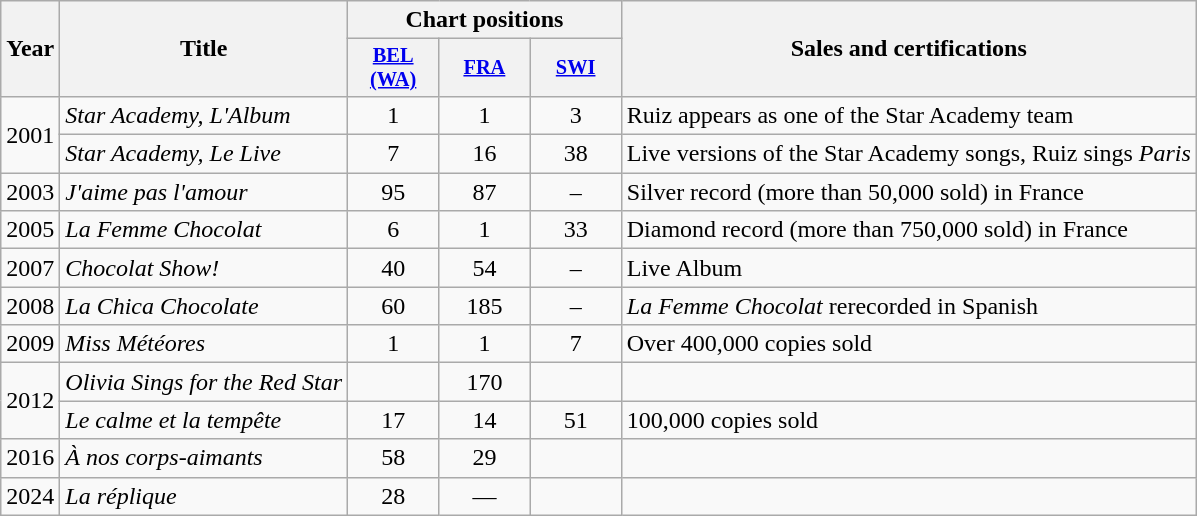<table class="wikitable">
<tr>
<th rowspan="2">Year</th>
<th rowspan="2">Title</th>
<th colspan="3">Chart positions</th>
<th rowspan="2">Sales and certifications</th>
</tr>
<tr>
<th style="width:4em;font-size:85%"><a href='#'>BEL<br>(WA)</a></th>
<th style="width:4em;font-size:85%"><a href='#'>FRA</a></th>
<th style="width:4em;font-size:85%"><a href='#'>SWI</a></th>
</tr>
<tr>
<td rowspan="2">2001</td>
<td><em>Star Academy, L'Album</em></td>
<td align="center">1</td>
<td align="center">1</td>
<td align="center">3</td>
<td>Ruiz appears as one of the Star Academy team</td>
</tr>
<tr>
<td><em>Star Academy, Le Live</em></td>
<td align="center">7</td>
<td align="center">16</td>
<td align="center">38</td>
<td>Live versions of the Star Academy songs, Ruiz sings <em>Paris</em></td>
</tr>
<tr>
<td>2003</td>
<td><em>J'aime pas l'amour</em></td>
<td align="center">95</td>
<td align="center">87</td>
<td align="center">–</td>
<td>Silver record (more than 50,000 sold) in France</td>
</tr>
<tr>
<td>2005</td>
<td><em>La Femme Chocolat</em></td>
<td align="center">6</td>
<td align="center">1</td>
<td align="center">33</td>
<td>Diamond record (more than 750,000 sold) in France</td>
</tr>
<tr>
<td>2007</td>
<td><em>Chocolat Show!</em></td>
<td align="center">40</td>
<td align="center">54</td>
<td align="center">–</td>
<td>Live Album</td>
</tr>
<tr>
<td>2008</td>
<td><em>La Chica Chocolate</em></td>
<td align="center">60</td>
<td align="center">185</td>
<td align="center">–</td>
<td><em>La Femme Chocolat</em> rerecorded in Spanish</td>
</tr>
<tr>
<td>2009</td>
<td><em>Miss Météores</em></td>
<td align="center">1</td>
<td align="center">1</td>
<td align="center">7</td>
<td>Over 400,000 copies sold</td>
</tr>
<tr>
<td rowspan="2">2012</td>
<td><em>Olivia Sings for the Red Star</em></td>
<td align="center"></td>
<td align="center">170</td>
<td align="center"></td>
<td></td>
</tr>
<tr>
<td><em>Le calme et la tempête</em></td>
<td align="center">17</td>
<td align="center">14</td>
<td align="center">51</td>
<td>100,000 copies sold</td>
</tr>
<tr>
<td>2016</td>
<td><em>À nos corps-aimants</em></td>
<td align="center">58</td>
<td align="center">29<br></td>
<td align="center"></td>
<td></td>
</tr>
<tr>
<td>2024</td>
<td><em>La réplique</em></td>
<td align="center">28</td>
<td align="center">—</td>
<td align="center"></td>
<td></td>
</tr>
</table>
